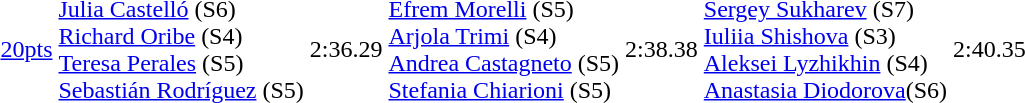<table>
<tr>
<td><a href='#'>20pts</a></td>
<td><a href='#'>Julia Castelló</a> (S6)<br><a href='#'>Richard Oribe</a> (S4)<br><a href='#'>Teresa Perales</a> (S5)<br><a href='#'>Sebastián Rodríguez</a> (S5)<br></td>
<td>2:36.29</td>
<td><a href='#'>Efrem Morelli</a> (S5)<br><a href='#'>Arjola Trimi</a> (S4)<br><a href='#'>Andrea Castagneto</a> (S5)<br><a href='#'>Stefania Chiarioni</a> (S5)<br></td>
<td>2:38.38</td>
<td><a href='#'>Sergey Sukharev</a> (S7)<br><a href='#'>Iuliia Shishova</a> (S3)<br><a href='#'>Aleksei Lyzhikhin</a> (S4)<br><a href='#'>Anastasia Diodorova</a>(S6)<br></td>
<td>2:40.35</td>
</tr>
</table>
